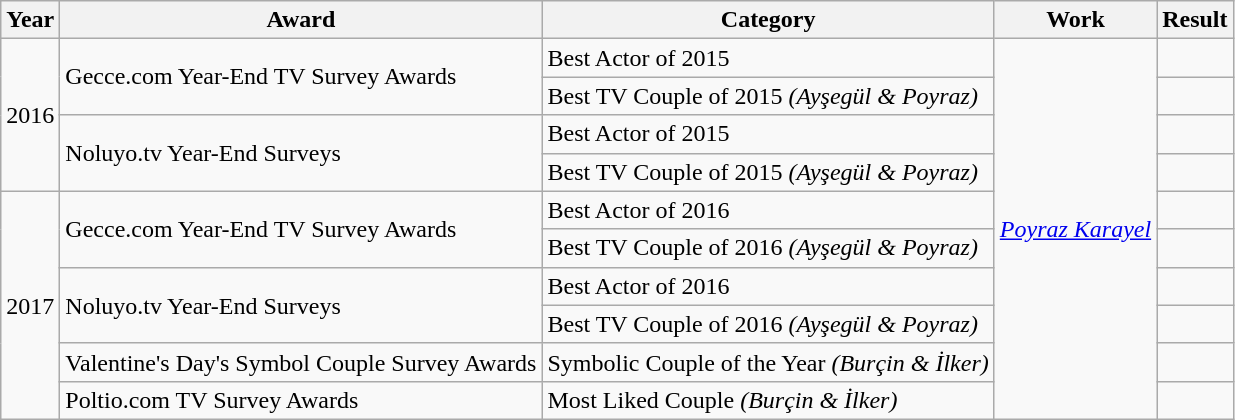<table class="wikitable">
<tr style="text-align:center; ;">
<th>Year</th>
<th>Award</th>
<th>Category</th>
<th>Work</th>
<th>Result</th>
</tr>
<tr>
<td rowspan=4>2016</td>
<td rowspan=2>Gecce.com Year-End TV Survey Awards</td>
<td>Best Actor of 2015</td>
<td rowspan=10><em><a href='#'>Poyraz Karayel</a></em></td>
<td></td>
</tr>
<tr>
<td>Best TV Couple of 2015 <em>(Ayşegül & Poyraz)</em></td>
<td></td>
</tr>
<tr>
<td rowspan=2>Noluyo.tv Year-End Surveys</td>
<td>Best Actor of 2015</td>
<td></td>
</tr>
<tr>
<td>Best TV Couple of 2015  <em>(Ayşegül & Poyraz)</em></td>
<td></td>
</tr>
<tr>
<td rowspan=6>2017</td>
<td rowspan=2>Gecce.com Year-End TV Survey Awards</td>
<td>Best Actor of 2016</td>
<td></td>
</tr>
<tr>
<td>Best TV Couple of 2016 <em>(Ayşegül & Poyraz)</em></td>
<td></td>
</tr>
<tr>
<td rowspan=2>Noluyo.tv Year-End Surveys</td>
<td>Best Actor of 2016</td>
<td></td>
</tr>
<tr>
<td>Best TV Couple of 2016  <em>(Ayşegül & Poyraz)</em></td>
<td></td>
</tr>
<tr>
<td>Valentine's Day's Symbol Couple Survey Awards</td>
<td>Symbolic Couple of the Year <em>(Burçin & İlker)</em></td>
<td></td>
</tr>
<tr>
<td>Poltio.com TV Survey Awards</td>
<td>Most Liked Couple <em>(Burçin & İlker)</em></td>
<td></td>
</tr>
</table>
